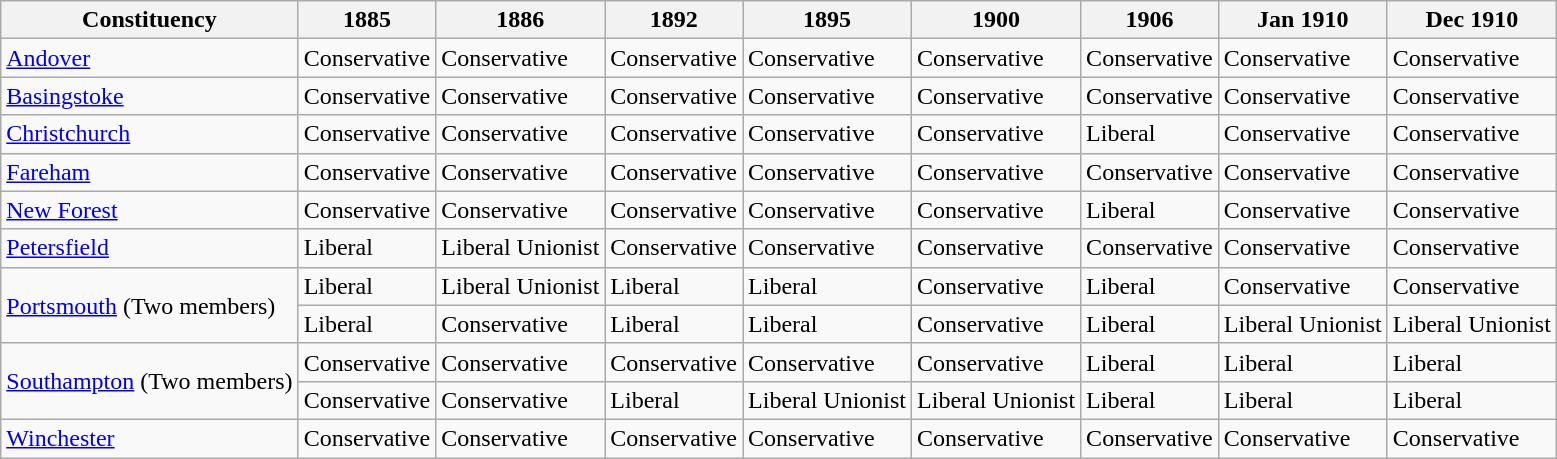<table class="wikitable sortable">
<tr>
<th>Constituency</th>
<th>1885</th>
<th>1886</th>
<th>1892</th>
<th>1895</th>
<th>1900</th>
<th>1906</th>
<th>Jan 1910</th>
<th>Dec 1910</th>
</tr>
<tr>
<td><a href='#'>Andover</a></td>
<td bgcolor=>Conservative</td>
<td bgcolor=>Conservative</td>
<td bgcolor=>Conservative</td>
<td bgcolor=>Conservative</td>
<td bgcolor=>Conservative</td>
<td bgcolor=>Conservative</td>
<td bgcolor=>Conservative</td>
<td bgcolor=>Conservative</td>
</tr>
<tr>
<td><a href='#'>Basingstoke</a></td>
<td bgcolor=>Conservative</td>
<td bgcolor=>Conservative</td>
<td bgcolor=>Conservative</td>
<td bgcolor=>Conservative</td>
<td bgcolor=>Conservative</td>
<td bgcolor=>Conservative</td>
<td bgcolor=>Conservative</td>
<td bgcolor=>Conservative</td>
</tr>
<tr>
<td><a href='#'>Christchurch</a></td>
<td bgcolor=>Conservative</td>
<td bgcolor=>Conservative</td>
<td bgcolor=>Conservative</td>
<td bgcolor=>Conservative</td>
<td bgcolor=>Conservative</td>
<td bgcolor=>Liberal</td>
<td bgcolor=>Conservative</td>
<td bgcolor=>Conservative</td>
</tr>
<tr>
<td><a href='#'>Fareham</a></td>
<td bgcolor=>Conservative</td>
<td bgcolor=>Conservative</td>
<td bgcolor=>Conservative</td>
<td bgcolor=>Conservative</td>
<td bgcolor=>Conservative</td>
<td bgcolor=>Conservative</td>
<td bgcolor=>Conservative</td>
<td bgcolor=>Conservative</td>
</tr>
<tr>
<td><a href='#'>New Forest</a></td>
<td bgcolor=>Conservative</td>
<td bgcolor=>Conservative</td>
<td bgcolor=>Conservative</td>
<td bgcolor=>Conservative</td>
<td bgcolor=>Conservative</td>
<td bgcolor=>Liberal</td>
<td bgcolor=>Conservative</td>
<td bgcolor=>Conservative</td>
</tr>
<tr>
<td><a href='#'>Petersfield</a></td>
<td bgcolor=>Liberal</td>
<td bgcolor=>Liberal Unionist</td>
<td bgcolor=>Conservative</td>
<td bgcolor=>Conservative</td>
<td bgcolor=>Conservative</td>
<td bgcolor=>Conservative</td>
<td bgcolor=>Conservative</td>
<td bgcolor=>Conservative</td>
</tr>
<tr>
<td rowspan="2"><a href='#'>Portsmouth</a> (Two members)</td>
<td bgcolor=>Liberal</td>
<td bgcolor=>Liberal Unionist</td>
<td bgcolor=>Liberal</td>
<td bgcolor=>Liberal</td>
<td bgcolor=>Conservative</td>
<td bgcolor=>Liberal</td>
<td bgcolor=>Conservative</td>
<td bgcolor=>Conservative</td>
</tr>
<tr>
<td bgcolor=>Liberal</td>
<td bgcolor=>Conservative</td>
<td bgcolor=>Liberal</td>
<td bgcolor=>Liberal</td>
<td bgcolor=>Conservative</td>
<td bgcolor=>Liberal</td>
<td bgcolor=>Liberal Unionist</td>
<td bgcolor=>Liberal Unionist</td>
</tr>
<tr>
<td rowspan="2"><a href='#'>Southampton</a> (Two members)</td>
<td bgcolor=>Conservative</td>
<td bgcolor=>Conservative</td>
<td bgcolor=>Conservative</td>
<td bgcolor=>Conservative</td>
<td bgcolor=>Conservative</td>
<td bgcolor=>Liberal</td>
<td bgcolor=>Liberal</td>
<td bgcolor=>Liberal</td>
</tr>
<tr>
<td bgcolor=>Conservative</td>
<td bgcolor=>Conservative</td>
<td bgcolor=>Liberal</td>
<td bgcolor=>Liberal Unionist</td>
<td bgcolor=>Liberal Unionist</td>
<td bgcolor=>Liberal</td>
<td bgcolor=>Liberal</td>
<td bgcolor=>Liberal</td>
</tr>
<tr>
<td><a href='#'>Winchester</a></td>
<td bgcolor=>Conservative</td>
<td bgcolor=>Conservative</td>
<td bgcolor=>Conservative</td>
<td bgcolor=>Conservative</td>
<td bgcolor=>Conservative</td>
<td bgcolor=>Conservative</td>
<td bgcolor=>Conservative</td>
<td bgcolor=>Conservative</td>
</tr>
</table>
